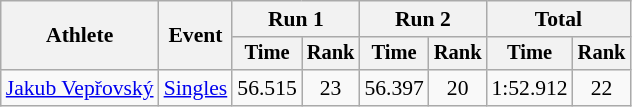<table class="wikitable" style="font-size:90%">
<tr>
<th rowspan="2">Athlete</th>
<th rowspan="2">Event</th>
<th colspan="2">Run 1</th>
<th colspan="2">Run 2</th>
<th colspan="2">Total</th>
</tr>
<tr style="font-size:95%">
<th>Time</th>
<th>Rank</th>
<th>Time</th>
<th>Rank</th>
<th>Time</th>
<th>Rank</th>
</tr>
<tr align=center>
<td align=left><a href='#'>Jakub Vepřovský</a></td>
<td align=left><a href='#'>Singles</a></td>
<td>56.515</td>
<td>23</td>
<td>56.397</td>
<td>20</td>
<td>1:52.912</td>
<td>22</td>
</tr>
</table>
